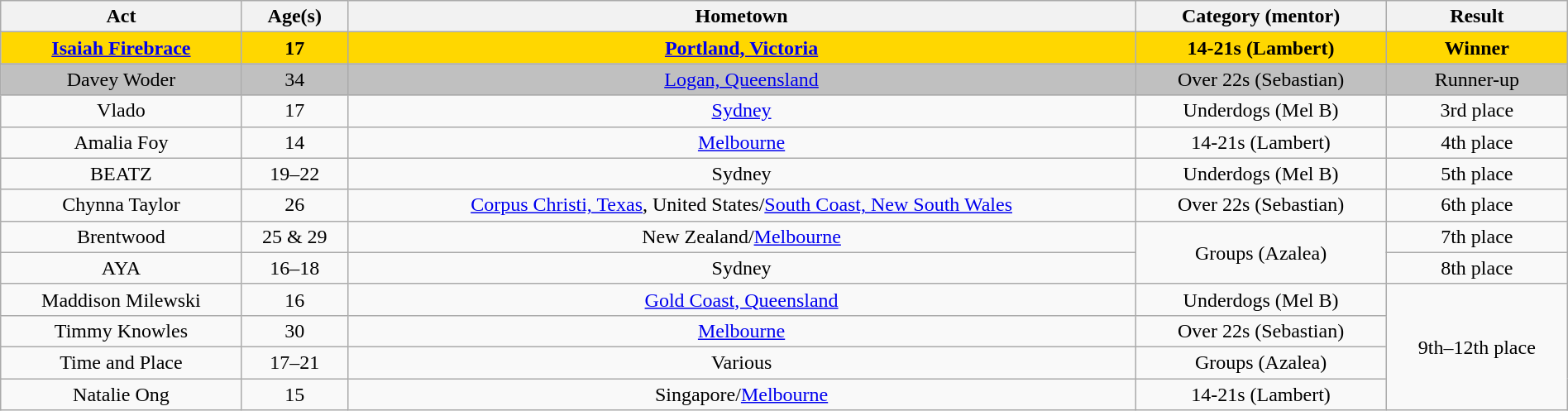<table class="wikitable sortable" style="width:100%; text-align:center;">
<tr>
<th>Act</th>
<th>Age(s)</th>
<th>Hometown</th>
<th>Category (mentor)</th>
<th>Result</th>
</tr>
<tr bgcolor=gold>
<td><strong><a href='#'>Isaiah Firebrace</a></strong></td>
<td><strong>17</strong></td>
<td><strong><a href='#'>Portland, Victoria</a></strong></td>
<td><strong>14-21s (Lambert)</strong></td>
<td><strong>Winner</strong></td>
</tr>
<tr bgcolor=silver>
<td>Davey Woder</td>
<td>34</td>
<td><a href='#'>Logan, Queensland</a></td>
<td>Over 22s (Sebastian)</td>
<td>Runner-up</td>
</tr>
<tr>
<td>Vlado</td>
<td>17</td>
<td><a href='#'>Sydney</a></td>
<td>Underdogs (Mel B)</td>
<td>3rd place</td>
</tr>
<tr>
<td>Amalia Foy</td>
<td>14</td>
<td><a href='#'>Melbourne</a></td>
<td>14-21s (Lambert)</td>
<td>4th place</td>
</tr>
<tr>
<td>BEATZ</td>
<td>19–22</td>
<td>Sydney</td>
<td>Underdogs (Mel B)</td>
<td>5th place</td>
</tr>
<tr>
<td>Chynna Taylor</td>
<td>26</td>
<td><a href='#'>Corpus Christi, Texas</a>, United States/<a href='#'>South Coast, New South Wales</a></td>
<td>Over 22s (Sebastian)</td>
<td>6th place</td>
</tr>
<tr>
<td>Brentwood</td>
<td>25 & 29</td>
<td>New Zealand/<a href='#'>Melbourne</a></td>
<td rowspan=2>Groups (Azalea)</td>
<td>7th place</td>
</tr>
<tr>
<td>AYA</td>
<td>16–18</td>
<td>Sydney</td>
<td>8th place</td>
</tr>
<tr>
<td>Maddison Milewski</td>
<td>16</td>
<td><a href='#'>Gold Coast, Queensland</a></td>
<td>Underdogs (Mel B)</td>
<td rowspan="4">9th–12th place</td>
</tr>
<tr>
<td>Timmy Knowles</td>
<td>30</td>
<td><a href='#'>Melbourne</a></td>
<td>Over 22s (Sebastian)</td>
</tr>
<tr>
<td>Time and Place</td>
<td>17–21</td>
<td>Various</td>
<td>Groups (Azalea)</td>
</tr>
<tr>
<td>Natalie Ong</td>
<td>15</td>
<td>Singapore/<a href='#'>Melbourne</a></td>
<td>14-21s (Lambert)</td>
</tr>
</table>
